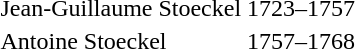<table>
<tr>
<td>Jean-Guillaume Stoeckel</td>
<td>1723–1757</td>
</tr>
<tr>
<td>Antoine Stoeckel</td>
<td>1757–1768</td>
</tr>
</table>
